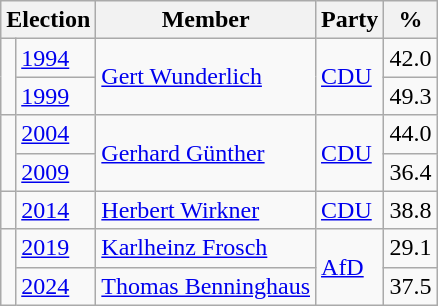<table class=wikitable>
<tr>
<th colspan=2>Election</th>
<th>Member</th>
<th>Party</th>
<th>%</th>
</tr>
<tr>
<td rowspan=2 bgcolor=></td>
<td><a href='#'>1994</a></td>
<td rowspan=2><a href='#'>Gert Wunderlich</a></td>
<td rowspan=2><a href='#'>CDU</a></td>
<td align=right>42.0</td>
</tr>
<tr>
<td><a href='#'>1999</a></td>
<td align=right>49.3</td>
</tr>
<tr>
<td rowspan=2 bgcolor=></td>
<td><a href='#'>2004</a></td>
<td rowspan=2><a href='#'>Gerhard Günther</a></td>
<td rowspan=2><a href='#'>CDU</a></td>
<td align=right>44.0</td>
</tr>
<tr>
<td><a href='#'>2009</a></td>
<td align=right>36.4</td>
</tr>
<tr>
<td bgcolor=></td>
<td><a href='#'>2014</a></td>
<td><a href='#'>Herbert Wirkner</a></td>
<td><a href='#'>CDU</a></td>
<td align=right>38.8</td>
</tr>
<tr>
<td rowspan=2 bgcolor=></td>
<td><a href='#'>2019</a></td>
<td><a href='#'>Karlheinz Frosch</a></td>
<td rowspan=2><a href='#'>AfD</a></td>
<td align=right>29.1</td>
</tr>
<tr>
<td><a href='#'>2024</a></td>
<td><a href='#'>Thomas Benninghaus</a></td>
<td align=right>37.5</td>
</tr>
</table>
